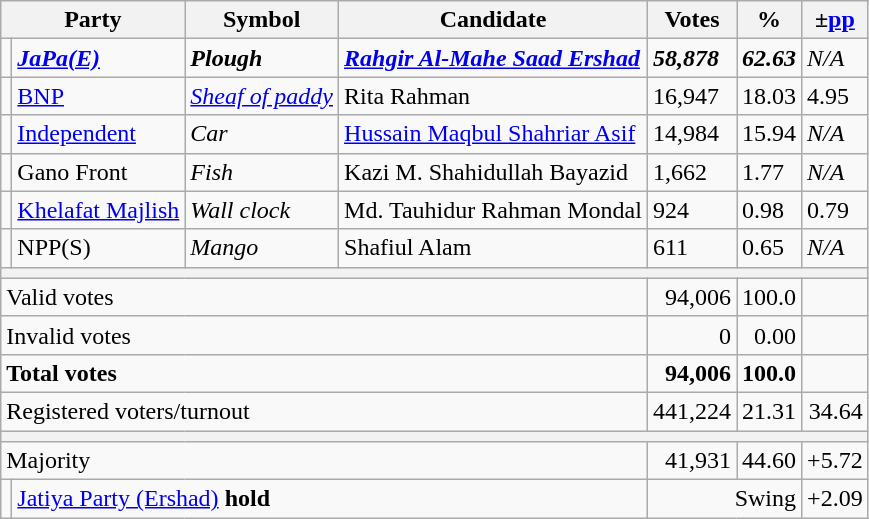<table class="wikitable defaultleft col5right col6right col7right">
<tr>
<th colspan="2">Party</th>
<th>Symbol</th>
<th>Candidate</th>
<th>Votes</th>
<th>%</th>
<th>±<a href='#'>pp</a></th>
</tr>
<tr>
<td></td>
<td><strong><a href='#'><em>JaPa(E)</em></a></strong></td>
<td><strong><em>Plough</em></strong></td>
<td><strong><a href='#'><em>Rahgir Al-Mahe Saad Ershad</em></a></strong></td>
<td><strong><em>58,878</em></strong></td>
<td><strong><em>62.63</em></strong></td>
<td><em>N/A</em></td>
</tr>
<tr>
<td></td>
<td><a href='#'>BNP</a></td>
<td><em><a href='#'>Sheaf of paddy</a></em></td>
<td>Rita Rahman</td>
<td>16,947</td>
<td>18.03</td>
<td>4.95</td>
</tr>
<tr>
<td></td>
<td><a href='#'>Independent</a></td>
<td><em>Car</em></td>
<td><a href='#'>Hussain Maqbul Shahriar Asif</a></td>
<td>14,984</td>
<td>15.94</td>
<td><em>N/A</em></td>
</tr>
<tr>
<td></td>
<td>Gano Front</td>
<td><em>Fish</em></td>
<td>Kazi M. Shahidullah Bayazid</td>
<td>1,662</td>
<td>1.77</td>
<td><em>N/A</em></td>
</tr>
<tr>
<td></td>
<td><a href='#'>Khelafat Majlish</a></td>
<td><em>Wall clock</em></td>
<td>Md. Tauhidur Rahman Mondal</td>
<td>924</td>
<td>0.98</td>
<td>0.79</td>
</tr>
<tr>
<td></td>
<td>NPP(S)</td>
<td><em>Mango</em></td>
<td>Shafiul Alam</td>
<td>611</td>
<td>0.65</td>
<td><em>N/A</em></td>
</tr>
<tr>
<th colspan="7"></th>
</tr>
<tr>
<td colspan="4">Valid votes</td>
<td style= "text-align:right">94,006</td>
<td style= "text-align:right">100.0</td>
<td style= "text-align:right"></td>
</tr>
<tr>
<td colspan="4">Invalid votes</td>
<td style= "text-align:right">0</td>
<td style= "text-align:right">0.00</td>
<td style= "text-align:right"></td>
</tr>
<tr>
<td colspan="4"><strong>Total votes</strong></td>
<td style= "text-align:right"><strong>94,006</strong></td>
<td style= "text-align:right"><strong>100.0</strong></td>
<td style= "text-align:right"></td>
</tr>
<tr>
<td colspan="4">Registered voters/turnout</td>
<td style= "text-align:right">441,224</td>
<td style= "text-align:right">21.31</td>
<td style= "text-align:right">34.64</td>
</tr>
<tr>
<th colspan="7"></th>
</tr>
<tr>
<td colspan="4">Majority</td>
<td style= "text-align:right">41,931</td>
<td style= "text-align:right">44.60</td>
<td style= "text-align:right">+5.72</td>
</tr>
<tr>
<td></td>
<td colspan="3"><a href='#'>Jatiya Party (Ershad)</a>  <strong>hold</strong></td>
<td style= "text-align:right" colspan="2">Swing</td>
<td style= "text-align:right">+2.09</td>
</tr>
</table>
